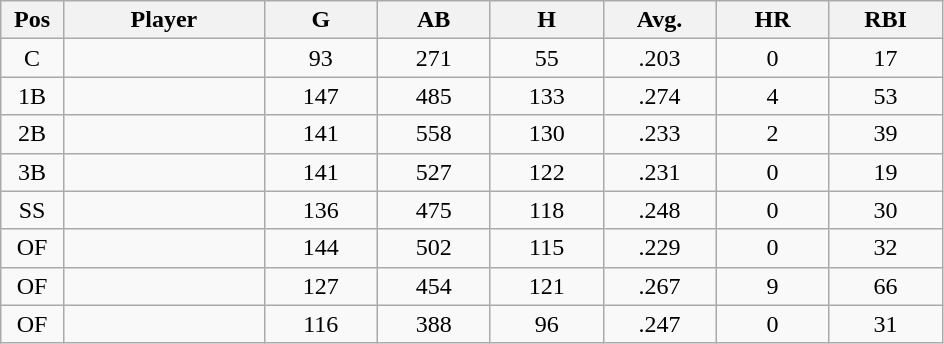<table class="wikitable sortable">
<tr>
<th bgcolor="#DDDDFF" width="5%">Pos</th>
<th bgcolor="#DDDDFF" width="16%">Player</th>
<th bgcolor="#DDDDFF" width="9%">G</th>
<th bgcolor="#DDDDFF" width="9%">AB</th>
<th bgcolor="#DDDDFF" width="9%">H</th>
<th bgcolor="#DDDDFF" width="9%">Avg.</th>
<th bgcolor="#DDDDFF" width="9%">HR</th>
<th bgcolor="#DDDDFF" width="9%">RBI</th>
</tr>
<tr align="center">
<td>C</td>
<td></td>
<td>93</td>
<td>271</td>
<td>55</td>
<td>.203</td>
<td>0</td>
<td>17</td>
</tr>
<tr align="center">
<td>1B</td>
<td></td>
<td>147</td>
<td>485</td>
<td>133</td>
<td>.274</td>
<td>4</td>
<td>53</td>
</tr>
<tr align="center">
<td>2B</td>
<td></td>
<td>141</td>
<td>558</td>
<td>130</td>
<td>.233</td>
<td>2</td>
<td>39</td>
</tr>
<tr align="center">
<td>3B</td>
<td></td>
<td>141</td>
<td>527</td>
<td>122</td>
<td>.231</td>
<td>0</td>
<td>19</td>
</tr>
<tr align="center">
<td>SS</td>
<td></td>
<td>136</td>
<td>475</td>
<td>118</td>
<td>.248</td>
<td>0</td>
<td>30</td>
</tr>
<tr align="center">
<td>OF</td>
<td></td>
<td>144</td>
<td>502</td>
<td>115</td>
<td>.229</td>
<td>0</td>
<td>32</td>
</tr>
<tr align="center">
<td>OF</td>
<td></td>
<td>127</td>
<td>454</td>
<td>121</td>
<td>.267</td>
<td>9</td>
<td>66</td>
</tr>
<tr align="center">
<td>OF</td>
<td></td>
<td>116</td>
<td>388</td>
<td>96</td>
<td>.247</td>
<td>0</td>
<td>31</td>
</tr>
</table>
